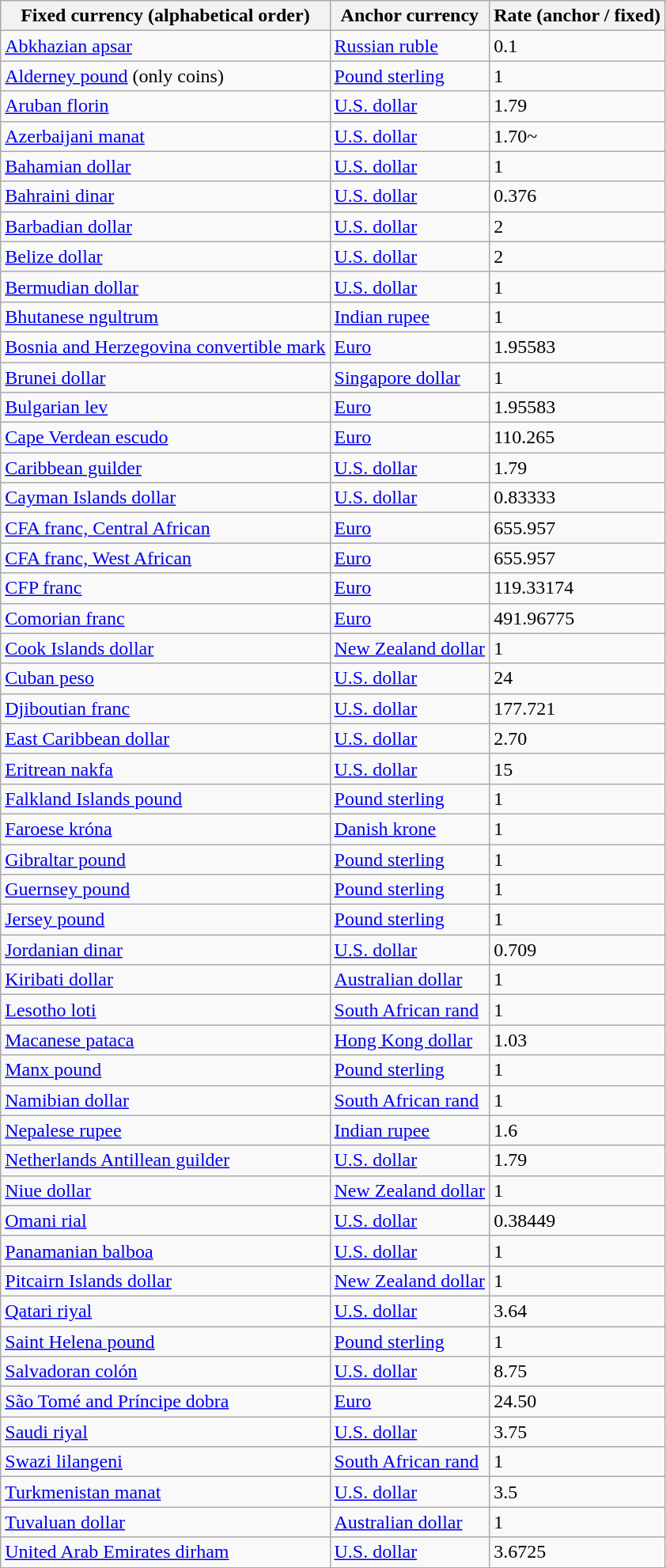<table class="wikitable sortable">
<tr>
<th>Fixed currency (alphabetical order)</th>
<th>Anchor currency</th>
<th>Rate (anchor / fixed)</th>
</tr>
<tr>
<td> <a href='#'>Abkhazian apsar</a></td>
<td> <a href='#'>Russian ruble</a></td>
<td>0.1</td>
</tr>
<tr>
<td> <a href='#'>Alderney pound</a> (only coins)</td>
<td> <a href='#'>Pound sterling</a></td>
<td>1</td>
</tr>
<tr>
<td> <a href='#'>Aruban florin</a></td>
<td> <a href='#'>U.S. dollar</a></td>
<td>1.79</td>
</tr>
<tr>
<td> <a href='#'>Azerbaijani manat</a></td>
<td> <a href='#'>U.S. dollar</a></td>
<td>1.70~</td>
</tr>
<tr>
<td> <a href='#'>Bahamian dollar</a></td>
<td> <a href='#'>U.S. dollar</a></td>
<td>1</td>
</tr>
<tr>
<td> <a href='#'>Bahraini dinar</a></td>
<td> <a href='#'>U.S. dollar</a></td>
<td>0.376</td>
</tr>
<tr>
<td> <a href='#'>Barbadian dollar</a></td>
<td> <a href='#'>U.S. dollar</a></td>
<td>2</td>
</tr>
<tr>
<td> <a href='#'>Belize dollar</a></td>
<td> <a href='#'>U.S. dollar</a></td>
<td>2</td>
</tr>
<tr>
<td> <a href='#'>Bermudian dollar</a></td>
<td> <a href='#'>U.S. dollar</a></td>
<td>1</td>
</tr>
<tr>
<td> <a href='#'>Bhutanese ngultrum</a></td>
<td> <a href='#'>Indian rupee</a></td>
<td>1</td>
</tr>
<tr>
<td> <a href='#'>Bosnia and Herzegovina convertible mark</a></td>
<td> <a href='#'>Euro</a></td>
<td>1.95583</td>
</tr>
<tr>
<td> <a href='#'>Brunei dollar</a></td>
<td> <a href='#'>Singapore dollar</a></td>
<td>1</td>
</tr>
<tr>
<td> <a href='#'>Bulgarian lev</a></td>
<td> <a href='#'>Euro</a></td>
<td>1.95583</td>
</tr>
<tr>
<td> <a href='#'>Cape Verdean escudo</a></td>
<td> <a href='#'>Euro</a></td>
<td>110.265</td>
</tr>
<tr>
<td><a href='#'>Caribbean guilder</a></td>
<td> <a href='#'>U.S. dollar</a></td>
<td>1.79</td>
</tr>
<tr>
<td> <a href='#'>Cayman Islands dollar</a></td>
<td> <a href='#'>U.S. dollar</a></td>
<td>0.83333</td>
</tr>
<tr>
<td><a href='#'>CFA franc, Central African</a></td>
<td> <a href='#'>Euro</a></td>
<td>655.957</td>
</tr>
<tr>
<td><a href='#'>CFA franc, West African</a></td>
<td> <a href='#'>Euro</a></td>
<td>655.957</td>
</tr>
<tr>
<td><a href='#'>CFP franc</a></td>
<td> <a href='#'>Euro</a></td>
<td>119.33174</td>
</tr>
<tr>
<td> <a href='#'>Comorian franc</a></td>
<td> <a href='#'>Euro</a></td>
<td>491.96775</td>
</tr>
<tr>
<td> <a href='#'>Cook Islands dollar</a></td>
<td> <a href='#'>New Zealand dollar</a></td>
<td>1</td>
</tr>
<tr>
<td> <a href='#'>Cuban peso</a></td>
<td> <a href='#'>U.S. dollar</a></td>
<td>24</td>
</tr>
<tr>
<td> <a href='#'>Djiboutian franc</a></td>
<td> <a href='#'>U.S. dollar</a></td>
<td>177.721</td>
</tr>
<tr>
<td><a href='#'>East Caribbean dollar</a></td>
<td> <a href='#'>U.S. dollar</a></td>
<td>2.70</td>
</tr>
<tr>
<td> <a href='#'>Eritrean nakfa</a></td>
<td> <a href='#'>U.S. dollar</a></td>
<td>15</td>
</tr>
<tr>
<td> <a href='#'>Falkland Islands pound</a></td>
<td> <a href='#'>Pound sterling</a></td>
<td>1</td>
</tr>
<tr>
<td> <a href='#'>Faroese króna</a></td>
<td> <a href='#'>Danish krone</a></td>
<td>1</td>
</tr>
<tr>
<td> <a href='#'>Gibraltar pound</a></td>
<td> <a href='#'>Pound sterling</a></td>
<td>1</td>
</tr>
<tr>
<td> <a href='#'>Guernsey pound</a></td>
<td> <a href='#'>Pound sterling</a></td>
<td>1</td>
</tr>
<tr>
<td> <a href='#'>Jersey pound</a></td>
<td> <a href='#'>Pound sterling</a></td>
<td>1</td>
</tr>
<tr>
<td> <a href='#'>Jordanian dinar</a></td>
<td> <a href='#'>U.S. dollar</a></td>
<td>0.709</td>
</tr>
<tr>
<td> <a href='#'>Kiribati dollar</a></td>
<td> <a href='#'>Australian dollar</a></td>
<td>1</td>
</tr>
<tr>
<td> <a href='#'>Lesotho loti</a></td>
<td> <a href='#'>South African rand</a></td>
<td>1</td>
</tr>
<tr>
<td> <a href='#'>Macanese pataca</a></td>
<td> <a href='#'>Hong Kong dollar</a></td>
<td>1.03</td>
</tr>
<tr>
<td> <a href='#'>Manx pound</a></td>
<td> <a href='#'>Pound sterling</a></td>
<td>1</td>
</tr>
<tr>
<td> <a href='#'>Namibian dollar</a></td>
<td> <a href='#'>South African rand</a></td>
<td>1</td>
</tr>
<tr>
<td> <a href='#'>Nepalese rupee</a></td>
<td> <a href='#'>Indian rupee</a></td>
<td>1.6</td>
</tr>
<tr>
<td> <a href='#'>Netherlands Antillean guilder</a></td>
<td> <a href='#'>U.S. dollar</a></td>
<td>1.79</td>
</tr>
<tr>
<td> <a href='#'>Niue dollar</a></td>
<td> <a href='#'>New Zealand dollar</a></td>
<td>1</td>
</tr>
<tr>
<td> <a href='#'>Omani rial</a></td>
<td> <a href='#'>U.S. dollar</a></td>
<td>0.38449</td>
</tr>
<tr>
<td> <a href='#'>Panamanian balboa</a></td>
<td> <a href='#'>U.S. dollar</a></td>
<td>1</td>
</tr>
<tr>
<td> <a href='#'>Pitcairn Islands dollar</a></td>
<td> <a href='#'>New Zealand dollar</a></td>
<td>1</td>
</tr>
<tr>
<td> <a href='#'>Qatari riyal</a></td>
<td> <a href='#'>U.S. dollar</a></td>
<td>3.64</td>
</tr>
<tr>
<td> <a href='#'>Saint Helena pound</a></td>
<td> <a href='#'>Pound sterling</a></td>
<td>1</td>
</tr>
<tr>
<td> <a href='#'>Salvadoran colón</a></td>
<td> <a href='#'>U.S. dollar</a></td>
<td>8.75</td>
</tr>
<tr>
<td> <a href='#'>São Tomé and Príncipe dobra</a></td>
<td> <a href='#'>Euro</a></td>
<td>24.50</td>
</tr>
<tr>
<td> <a href='#'>Saudi riyal</a></td>
<td> <a href='#'>U.S. dollar</a></td>
<td>3.75</td>
</tr>
<tr>
<td> <a href='#'>Swazi lilangeni</a></td>
<td> <a href='#'>South African rand</a></td>
<td>1</td>
</tr>
<tr>
<td> <a href='#'>Turkmenistan manat</a></td>
<td> <a href='#'>U.S. dollar</a></td>
<td>3.5</td>
</tr>
<tr>
<td> <a href='#'>Tuvaluan dollar</a></td>
<td> <a href='#'>Australian dollar</a></td>
<td>1</td>
</tr>
<tr>
<td> <a href='#'>United Arab Emirates dirham</a></td>
<td> <a href='#'>U.S. dollar</a></td>
<td>3.6725</td>
</tr>
<tr>
</tr>
</table>
